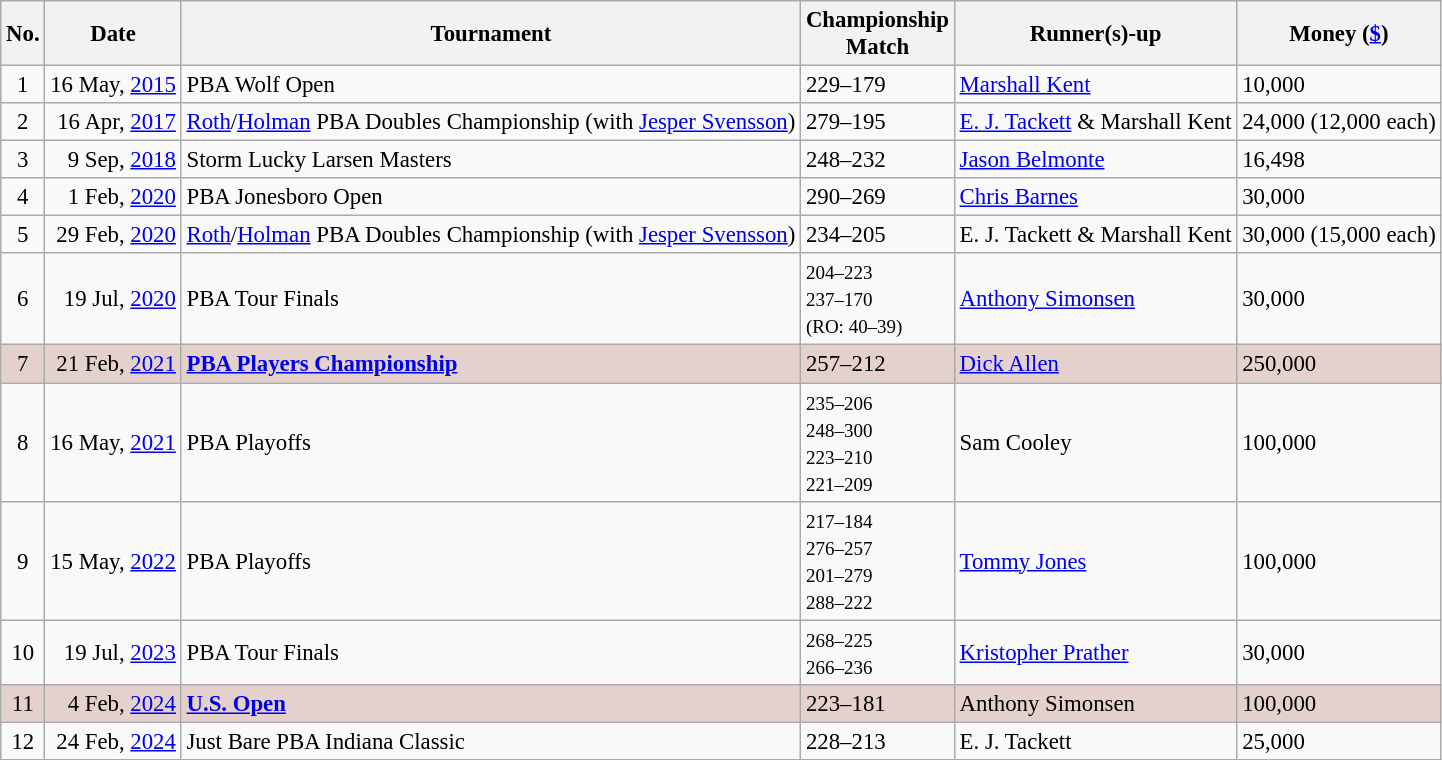<table class="wikitable" style="font-size:95%;">
<tr>
<th>No.</th>
<th>Date</th>
<th>Tournament</th>
<th>Championship<br>Match</th>
<th>Runner(s)-up</th>
<th>Money (<a href='#'>$</a>)</th>
</tr>
<tr>
<td align=center>1</td>
<td align=right>16 May, <a href='#'>2015</a></td>
<td>PBA Wolf Open</td>
<td>229–179</td>
<td> <a href='#'>Marshall Kent</a></td>
<td>10,000</td>
</tr>
<tr>
<td align=center>2</td>
<td align=right>16 Apr, <a href='#'>2017</a></td>
<td><a href='#'>Roth</a>/<a href='#'>Holman</a> PBA Doubles Championship (with <a href='#'>Jesper Svensson</a>)</td>
<td>279–195</td>
<td> <a href='#'>E. J. Tackett</a> &  Marshall Kent</td>
<td>24,000 (12,000 each)</td>
</tr>
<tr>
<td align=center>3</td>
<td align=right>9 Sep, <a href='#'>2018</a></td>
<td>Storm Lucky Larsen Masters</td>
<td>248–232</td>
<td> <a href='#'>Jason Belmonte</a></td>
<td>16,498</td>
</tr>
<tr>
<td align=center>4</td>
<td align=right>1 Feb, <a href='#'>2020</a></td>
<td>PBA Jonesboro Open</td>
<td>290–269</td>
<td> <a href='#'>Chris Barnes</a></td>
<td>30,000</td>
</tr>
<tr>
<td align=center>5</td>
<td align=right>29 Feb, <a href='#'>2020</a></td>
<td><a href='#'>Roth</a>/<a href='#'>Holman</a> PBA Doubles Championship (with <a href='#'>Jesper Svensson</a>)</td>
<td>234–205</td>
<td> E. J. Tackett &  Marshall Kent</td>
<td>30,000 (15,000 each)</td>
</tr>
<tr>
<td align=center>6</td>
<td align=right>19 Jul, <a href='#'>2020</a></td>
<td>PBA Tour Finals</td>
<td><small>204–223<br>237–170<br>(RO: 40–39)</small></td>
<td> <a href='#'>Anthony Simonsen</a></td>
<td>30,000</td>
</tr>
<tr style="background:#e5d1cb;">
<td align=center>7</td>
<td align=right>21 Feb, <a href='#'>2021</a></td>
<td><strong><a href='#'>PBA Players Championship</a></strong></td>
<td>257–212</td>
<td> <a href='#'>Dick Allen</a></td>
<td>250,000</td>
</tr>
<tr>
<td align=center>8</td>
<td align=right>16 May, <a href='#'>2021</a></td>
<td>PBA Playoffs</td>
<td><small>235–206<br>248–300<br>223–210<br>221–209</small></td>
<td> Sam Cooley</td>
<td>100,000</td>
</tr>
<tr>
<td align=center>9</td>
<td align=right>15 May, <a href='#'>2022</a></td>
<td>PBA Playoffs</td>
<td><small>217–184<br>276–257<br>201–279<br>288–222</small></td>
<td> <a href='#'>Tommy Jones</a></td>
<td>100,000</td>
</tr>
<tr>
<td align=center>10</td>
<td align=right>19 Jul, <a href='#'>2023</a></td>
<td>PBA Tour Finals</td>
<td><small>268–225<br>266–236</small></td>
<td> <a href='#'>Kristopher Prather</a></td>
<td>30,000</td>
</tr>
<tr style="background:#e5d1cb;">
<td align=center>11</td>
<td align=right>4 Feb, <a href='#'>2024</a></td>
<td><strong><a href='#'>U.S. Open</a></strong></td>
<td>223–181</td>
<td> Anthony Simonsen</td>
<td>100,000</td>
</tr>
<tr>
<td align=center>12</td>
<td align=right>24 Feb, <a href='#'>2024</a></td>
<td>Just Bare PBA Indiana Classic</td>
<td>228–213</td>
<td> E. J. Tackett</td>
<td>25,000</td>
</tr>
</table>
